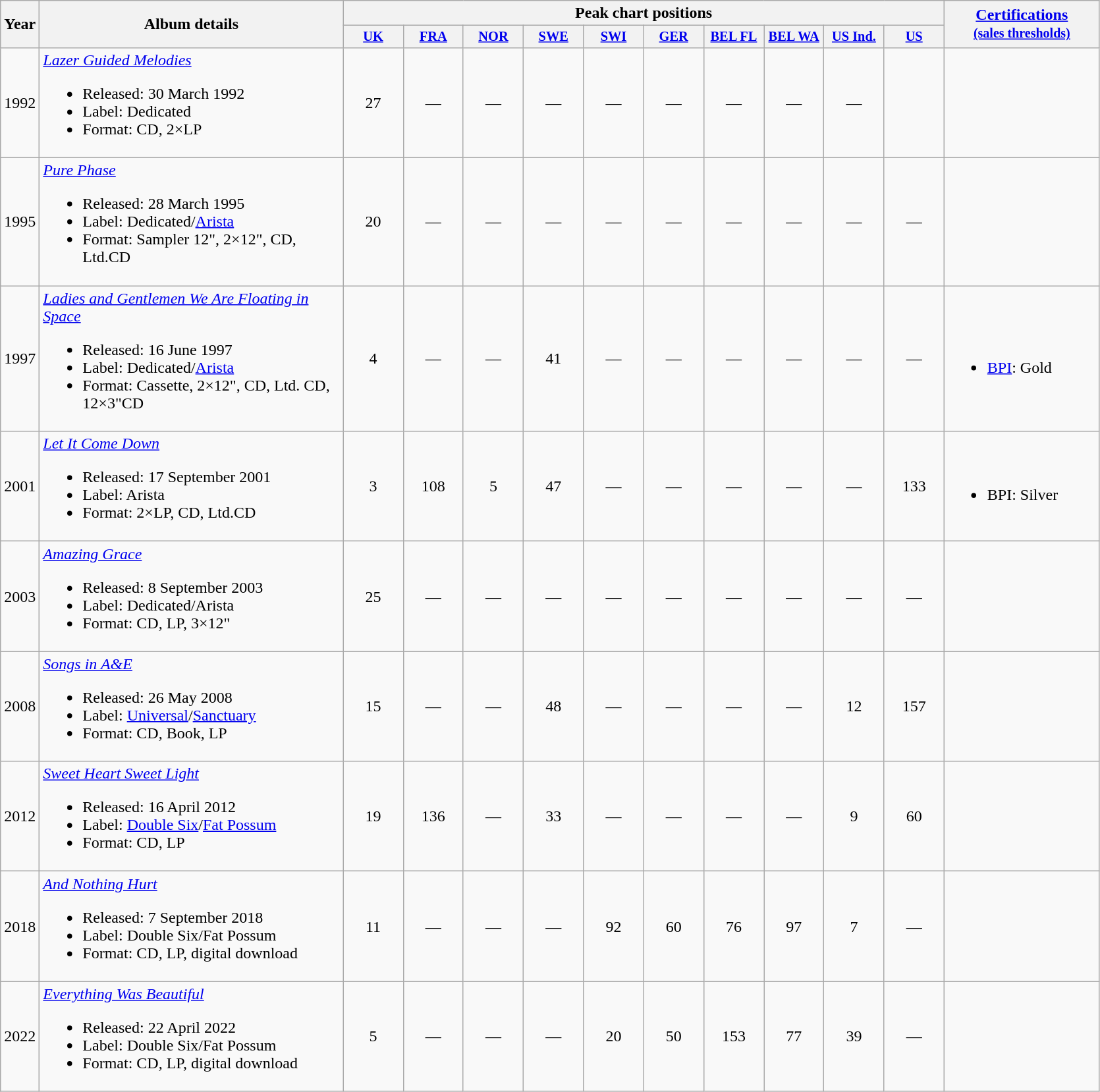<table class="wikitable" style="text-align:left;">
<tr>
<th rowspan="2">Year</th>
<th rowspan="2" style="width:300px;">Album details</th>
<th colspan="10">Peak chart positions</th>
<th rowspan="2" style="width:150px;"><a href='#'>Certifications</a><br><small><a href='#'>(sales thresholds)</a></small></th>
</tr>
<tr>
<th style="width:4em;font-size:85%"><a href='#'>UK</a><br></th>
<th style="width:4em;font-size:85%;"><a href='#'>FRA</a><br></th>
<th style="width:4em;font-size:85%;"><a href='#'>NOR</a><br></th>
<th style="width:4em;font-size:85%"><a href='#'>SWE</a><br></th>
<th style="width:4em;font-size:85%"><a href='#'>SWI</a><br></th>
<th style="width:4em;font-size:85%"><a href='#'>GER</a><br></th>
<th style="width:4em;font-size:85%"><a href='#'>BEL FL</a><br></th>
<th style="width:4em;font-size:85%"><a href='#'>BEL WA</a><br></th>
<th style="width:4em;font-size:85%"><a href='#'>US Ind.</a><br></th>
<th style="width:4em;font-size:85%"><a href='#'>US</a><br></th>
</tr>
<tr>
<td>1992</td>
<td><em><a href='#'>Lazer Guided Melodies</a></em><br><ul><li>Released: 30 March 1992</li><li>Label: Dedicated</li><li>Format: CD, 2×LP</li></ul></td>
<td style="text-align:center;">27</td>
<td style="text-align:center;">—</td>
<td style="text-align:center;">—</td>
<td style="text-align:center;">—</td>
<td style="text-align:center;">—</td>
<td style="text-align:center;">—</td>
<td style="text-align:center;">—</td>
<td style="text-align:center;">—</td>
<td style="text-align:center;">—</td>
<td></td>
</tr>
<tr>
<td>1995</td>
<td><em><a href='#'>Pure Phase</a></em><br><ul><li>Released: 28 March 1995</li><li>Label: Dedicated/<a href='#'>Arista</a></li><li>Format: Sampler 12", 2×12", CD, Ltd.CD</li></ul></td>
<td style="text-align:center;">20</td>
<td style="text-align:center;">—</td>
<td style="text-align:center;">—</td>
<td style="text-align:center;">—</td>
<td style="text-align:center;">—</td>
<td style="text-align:center;">—</td>
<td style="text-align:center;">—</td>
<td style="text-align:center;">—</td>
<td style="text-align:center;">—</td>
<td style="text-align:center;">—</td>
<td></td>
</tr>
<tr>
<td>1997</td>
<td><em><a href='#'>Ladies and Gentlemen We Are Floating in Space</a></em><br><ul><li>Released: 16 June 1997</li><li>Label: Dedicated/<a href='#'>Arista</a></li><li>Format: Cassette, 2×12", CD, Ltd. CD, 12×3"CD</li></ul></td>
<td style="text-align:center;">4</td>
<td style="text-align:center;">—</td>
<td style="text-align:center;">—</td>
<td style="text-align:center;">41</td>
<td style="text-align:center;">—</td>
<td style="text-align:center;">—</td>
<td style="text-align:center;">—</td>
<td style="text-align:center;">—</td>
<td style="text-align:center;">—</td>
<td style="text-align:center;">—</td>
<td><br><ul><li><a href='#'>BPI</a>: Gold</li></ul></td>
</tr>
<tr>
<td>2001</td>
<td><em><a href='#'>Let It Come Down</a></em><br><ul><li>Released: 17 September 2001</li><li>Label: Arista</li><li>Format: 2×LP, CD, Ltd.CD</li></ul></td>
<td style="text-align:center;">3</td>
<td style="text-align:center;">108</td>
<td style="text-align:center;">5</td>
<td style="text-align:center;">47</td>
<td style="text-align:center;">—</td>
<td style="text-align:center;">—</td>
<td style="text-align:center;">—</td>
<td style="text-align:center;">—</td>
<td style="text-align:center;">—</td>
<td style="text-align:center;">133</td>
<td><br><ul><li>BPI: Silver</li></ul></td>
</tr>
<tr>
<td>2003</td>
<td><em><a href='#'>Amazing Grace</a></em><br><ul><li>Released: 8 September 2003</li><li>Label: Dedicated/Arista</li><li>Format: CD, LP, 3×12"</li></ul></td>
<td style="text-align:center;">25</td>
<td style="text-align:center;">—</td>
<td style="text-align:center;">—</td>
<td style="text-align:center;">—</td>
<td style="text-align:center;">—</td>
<td style="text-align:center;">—</td>
<td style="text-align:center;">—</td>
<td style="text-align:center;">—</td>
<td style="text-align:center;">—</td>
<td style="text-align:center;">—</td>
<td></td>
</tr>
<tr>
<td>2008</td>
<td><em><a href='#'>Songs in A&E</a></em><br><ul><li>Released: 26 May 2008</li><li>Label: <a href='#'>Universal</a>/<a href='#'>Sanctuary</a></li><li>Format: CD, Book, LP</li></ul></td>
<td style="text-align:center;">15</td>
<td style="text-align:center;">—</td>
<td style="text-align:center;">—</td>
<td style="text-align:center;">48</td>
<td style="text-align:center;">—</td>
<td style="text-align:center;">—</td>
<td style="text-align:center;">—</td>
<td style="text-align:center;">—</td>
<td style="text-align:center;">12</td>
<td style="text-align:center;">157</td>
<td></td>
</tr>
<tr>
<td>2012</td>
<td><em><a href='#'>Sweet Heart Sweet Light</a></em><br><ul><li>Released: 16 April 2012</li><li>Label: <a href='#'>Double Six</a>/<a href='#'>Fat Possum</a></li><li>Format: CD, LP</li></ul></td>
<td style="text-align:center;">19</td>
<td style="text-align:center;">136</td>
<td style="text-align:center;">—</td>
<td style="text-align:center;">33</td>
<td style="text-align:center;">—</td>
<td style="text-align:center;">—</td>
<td style="text-align:center;">—</td>
<td style="text-align:center;">—</td>
<td style="text-align:center;">9</td>
<td style="text-align:center;">60</td>
<td></td>
</tr>
<tr>
<td>2018</td>
<td><em><a href='#'>And Nothing Hurt</a></em><br><ul><li>Released: 7 September 2018</li><li>Label: Double Six/Fat Possum</li><li>Format: CD, LP, digital download</li></ul></td>
<td style="text-align:center;">11</td>
<td style="text-align:center;">—</td>
<td style="text-align:center;">—</td>
<td style="text-align:center;">—</td>
<td style="text-align:center;">92</td>
<td style="text-align:center;">60</td>
<td style="text-align:center;">76</td>
<td style="text-align:center;">97</td>
<td style="text-align:center;">7</td>
<td style="text-align:center;">—</td>
<td></td>
</tr>
<tr>
<td>2022</td>
<td><em><a href='#'>Everything Was Beautiful</a></em><br><ul><li>Released: 22 April 2022</li><li>Label: Double Six/Fat Possum</li><li>Format: CD, LP, digital download</li></ul></td>
<td style="text-align:center;">5</td>
<td style="text-align:center;">—</td>
<td style="text-align:center;">—</td>
<td style="text-align:center;">—</td>
<td style="text-align:center;">20</td>
<td style="text-align:center;">50</td>
<td style="text-align:center;">153</td>
<td style="text-align:center;">77</td>
<td style="text-align:center;">39</td>
<td style="text-align:center;">—</td>
</tr>
</table>
